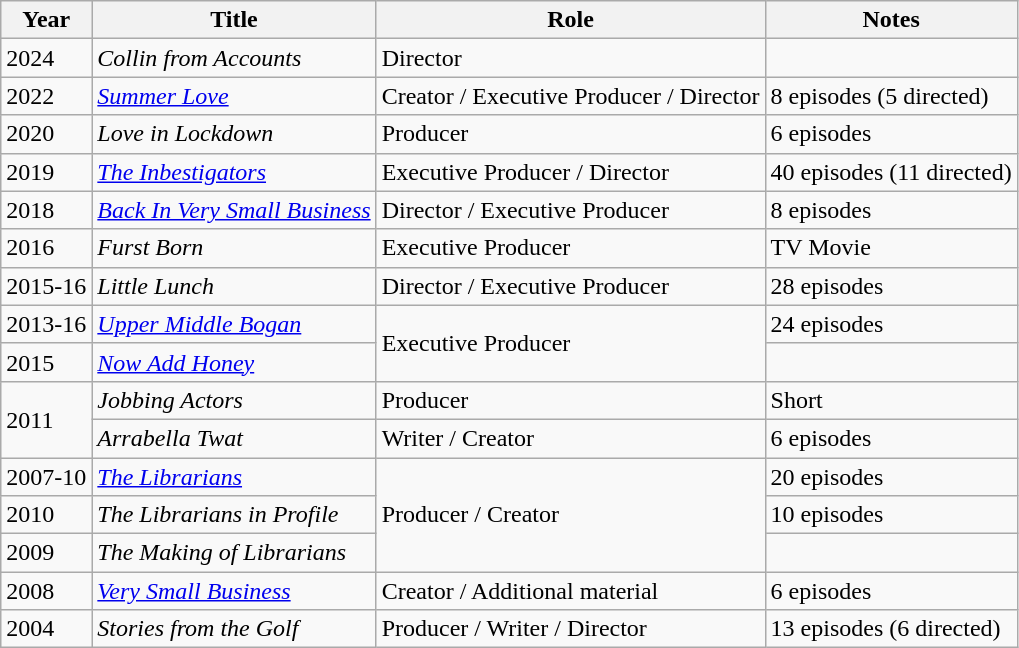<table class="wikitable">
<tr>
<th>Year</th>
<th>Title</th>
<th>Role</th>
<th>Notes</th>
</tr>
<tr>
<td>2024</td>
<td><em>Collin from Accounts</em></td>
<td>Director</td>
<td></td>
</tr>
<tr>
<td>2022</td>
<td><em><a href='#'>Summer Love</a></em></td>
<td>Creator / Executive Producer / Director</td>
<td>8 episodes (5 directed)</td>
</tr>
<tr>
<td>2020</td>
<td><em>Love in Lockdown</em></td>
<td>Producer</td>
<td>6 episodes</td>
</tr>
<tr>
<td>2019</td>
<td><em><a href='#'>The Inbestigators</a></em></td>
<td>Executive Producer / Director</td>
<td>40 episodes (11 directed)</td>
</tr>
<tr>
<td>2018</td>
<td><em><a href='#'>Back In Very Small Business</a></em></td>
<td>Director / Executive Producer</td>
<td>8 episodes</td>
</tr>
<tr>
<td>2016</td>
<td><em>Furst Born</em></td>
<td>Executive Producer</td>
<td>TV Movie</td>
</tr>
<tr>
<td>2015-16</td>
<td><em>Little Lunch </em></td>
<td>Director / Executive Producer</td>
<td>28 episodes</td>
</tr>
<tr>
<td>2013-16</td>
<td><em><a href='#'>Upper Middle Bogan</a></em></td>
<td rowspan="2">Executive Producer</td>
<td>24 episodes</td>
</tr>
<tr>
<td>2015</td>
<td><em><a href='#'>Now Add Honey</a></em></td>
<td></td>
</tr>
<tr>
<td rowspan="2">2011</td>
<td><em>Jobbing Actors</em></td>
<td>Producer</td>
<td>Short</td>
</tr>
<tr>
<td><em>Arrabella Twat</em></td>
<td>Writer / Creator</td>
<td>6 episodes</td>
</tr>
<tr>
<td>2007-10</td>
<td><em><a href='#'>The Librarians</a></em></td>
<td rowspan="3">Producer / Creator</td>
<td>20 episodes</td>
</tr>
<tr>
<td>2010</td>
<td><em>The Librarians in Profile</em></td>
<td>10 episodes</td>
</tr>
<tr>
<td>2009</td>
<td><em>The Making of Librarians</em></td>
<td></td>
</tr>
<tr>
<td>2008</td>
<td><em><a href='#'>Very Small Business</a></em></td>
<td>Creator / Additional material</td>
<td>6 episodes</td>
</tr>
<tr>
<td>2004</td>
<td><em>Stories from the Golf</em></td>
<td>Producer / Writer / Director</td>
<td>13 episodes (6 directed)</td>
</tr>
</table>
